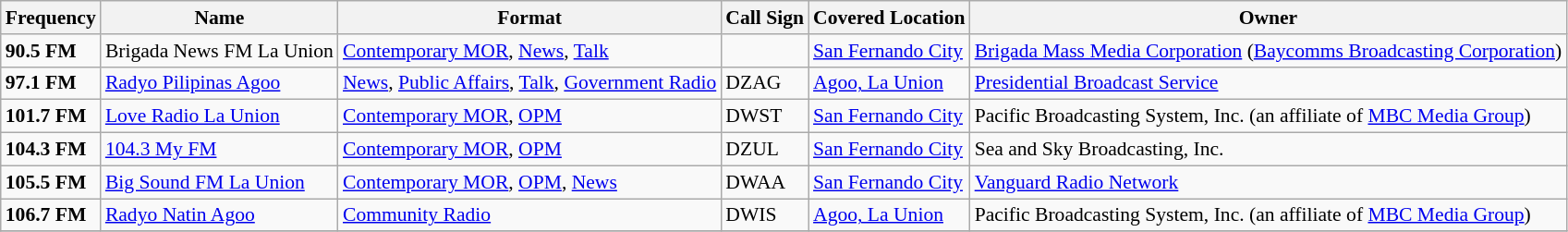<table class="wikitable" style="font-size:90%;">
<tr>
<th>Frequency</th>
<th>Name</th>
<th>Format</th>
<th>Call Sign</th>
<th>Covered Location</th>
<th>Owner</th>
</tr>
<tr>
<td><strong>90.5 FM</strong></td>
<td>Brigada News FM La Union</td>
<td><a href='#'>Contemporary MOR</a>, <a href='#'>News</a>, <a href='#'>Talk</a></td>
<td></td>
<td><a href='#'>San Fernando City</a></td>
<td><a href='#'>Brigada Mass Media Corporation</a> (<a href='#'>Baycomms Broadcasting Corporation</a>)</td>
</tr>
<tr>
<td><strong>97.1 FM</strong></td>
<td><a href='#'>Radyo Pilipinas Agoo</a></td>
<td><a href='#'>News</a>, <a href='#'>Public Affairs</a>, <a href='#'>Talk</a>, <a href='#'>Government Radio</a></td>
<td>DZAG</td>
<td><a href='#'>Agoo, La Union</a></td>
<td><a href='#'>Presidential Broadcast Service</a></td>
</tr>
<tr>
<td><strong>101.7 FM</strong></td>
<td><a href='#'>Love Radio La Union</a></td>
<td><a href='#'>Contemporary MOR</a>, <a href='#'>OPM</a></td>
<td>DWST</td>
<td><a href='#'>San Fernando City</a></td>
<td>Pacific Broadcasting System, Inc. (an affiliate of <a href='#'>MBC Media Group</a>)</td>
</tr>
<tr>
<td><strong>104.3 FM</strong></td>
<td><a href='#'>104.3 My FM</a></td>
<td><a href='#'>Contemporary MOR</a>, <a href='#'>OPM</a></td>
<td>DZUL</td>
<td><a href='#'>San Fernando City</a></td>
<td>Sea and Sky Broadcasting, Inc.</td>
</tr>
<tr>
<td><strong>105.5 FM</strong></td>
<td><a href='#'>Big Sound FM La Union</a></td>
<td><a href='#'>Contemporary MOR</a>, <a href='#'>OPM</a>, <a href='#'>News</a></td>
<td>DWAA</td>
<td><a href='#'>San Fernando City</a></td>
<td><a href='#'>Vanguard Radio Network</a></td>
</tr>
<tr>
<td><strong>106.7 FM</strong></td>
<td><a href='#'>Radyo Natin Agoo</a></td>
<td><a href='#'>Community Radio</a></td>
<td>DWIS</td>
<td><a href='#'>Agoo, La Union</a></td>
<td>Pacific Broadcasting System, Inc. (an affiliate of <a href='#'>MBC Media Group</a>)</td>
</tr>
<tr>
</tr>
</table>
